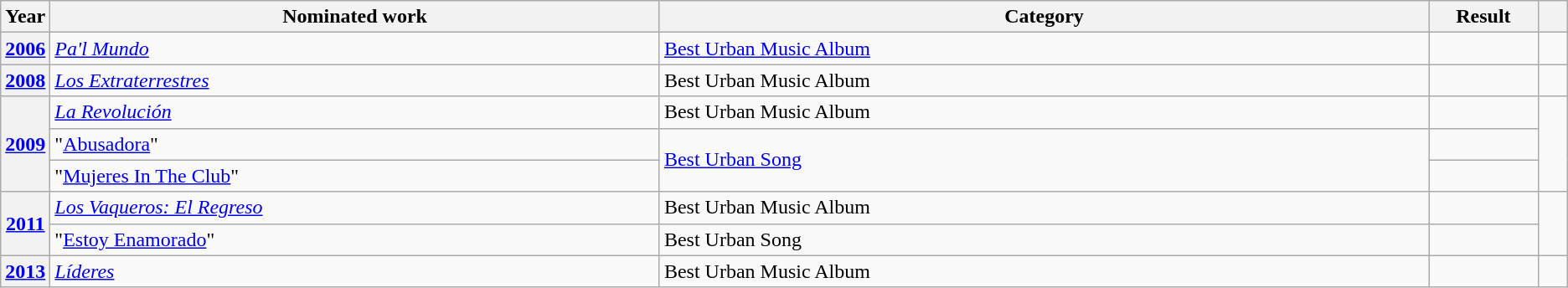<table class="wikitable plainrowheaders">
<tr>
<th scope="col" style="width:1em;">Year</th>
<th scope="col" style="width:30em;">Nominated work</th>
<th scope="col" style="width:38em;">Category</th>
<th scope="col" style="width:5em;">Result</th>
<th scope="col" style="width:1em;"></th>
</tr>
<tr>
<th scope="row"><a href='#'>2006</a></th>
<td><em><a href='#'>Pa'l Mundo</a></em></td>
<td><a href='#'>Best Urban Music Album</a></td>
<td></td>
<td></td>
</tr>
<tr>
<th scope="row"><a href='#'>2008</a></th>
<td><em><a href='#'>Los Extraterrestres</a></em></td>
<td>Best Urban Music Album</td>
<td></td>
<td></td>
</tr>
<tr>
<th scope="row" rowspan="3"><a href='#'>2009</a></th>
<td><em><a href='#'>La Revolución</a></em></td>
<td>Best Urban Music Album</td>
<td></td>
<td rowspan="3"></td>
</tr>
<tr>
<td>"<a href='#'>Abusadora</a>"</td>
<td rowspan="2"><a href='#'>Best Urban Song</a></td>
<td></td>
</tr>
<tr>
<td>"<a href='#'>Mujeres In The Club</a>"</td>
<td></td>
</tr>
<tr>
<th scope="row" rowspan="2"><a href='#'>2011</a></th>
<td><em><a href='#'>Los Vaqueros: El Regreso</a></em></td>
<td>Best Urban Music Album</td>
<td></td>
<td rowspan="2"></td>
</tr>
<tr>
<td>"<a href='#'>Estoy Enamorado</a>"</td>
<td>Best Urban Song</td>
<td></td>
</tr>
<tr>
<th scope="row"><a href='#'>2013</a></th>
<td><em><a href='#'>Líderes</a></em></td>
<td>Best Urban Music Album</td>
<td></td>
<td></td>
</tr>
</table>
